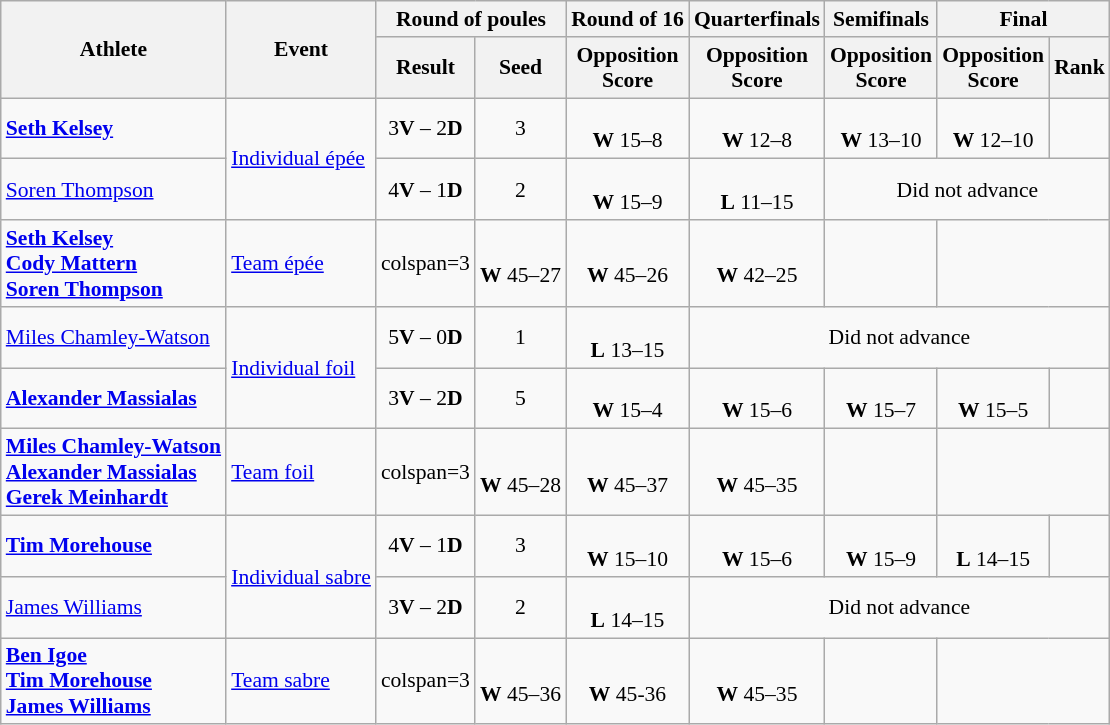<table class="wikitable" style="font-size:90%">
<tr>
<th rowspan=2>Athlete</th>
<th rowspan=2>Event</th>
<th colspan=2>Round of poules</th>
<th>Round of 16</th>
<th>Quarterfinals</th>
<th>Semifinals</th>
<th colspan=2>Final</th>
</tr>
<tr>
<th>Result</th>
<th>Seed</th>
<th>Opposition<br>Score</th>
<th>Opposition<br>Score</th>
<th>Opposition<br>Score</th>
<th>Opposition<br>Score</th>
<th>Rank</th>
</tr>
<tr align=center>
<td align=left><strong><a href='#'>Seth Kelsey</a></strong></td>
<td align=left rowspan=2><a href='#'>Individual épée</a></td>
<td>3<strong>V</strong> – 2<strong>D</strong></td>
<td>3</td>
<td><br><strong>W</strong> 15–8</td>
<td><br><strong>W</strong> 12–8</td>
<td><br><strong>W</strong> 13–10</td>
<td><br><strong>W</strong> 12–10</td>
<td></td>
</tr>
<tr align=center>
<td align=left><a href='#'>Soren Thompson</a></td>
<td>4<strong>V</strong> – 1<strong>D</strong></td>
<td>2</td>
<td><br><strong>W</strong> 15–9</td>
<td><br><strong>L</strong> 11–15</td>
<td colspan=3>Did not advance</td>
</tr>
<tr align=center>
<td align=left><strong><a href='#'>Seth Kelsey</a><br><a href='#'>Cody Mattern</a><br><a href='#'>Soren Thompson</a></strong></td>
<td align=left><a href='#'>Team épée</a></td>
<td>colspan=3 </td>
<td><br><strong>W</strong> 45–27</td>
<td><br><strong>W</strong> 45–26</td>
<td><br><strong>W</strong> 42–25</td>
<td></td>
</tr>
<tr align=center>
<td align=left><a href='#'>Miles Chamley-Watson</a></td>
<td align=left rowspan=2><a href='#'>Individual foil</a></td>
<td>5<strong>V</strong> – 0<strong>D</strong></td>
<td>1</td>
<td><br><strong>L</strong> 13–15</td>
<td colspan=4>Did not advance</td>
</tr>
<tr align=center>
<td align=left><strong><a href='#'>Alexander Massialas</a></strong></td>
<td>3<strong>V</strong> – 2<strong>D</strong></td>
<td>5</td>
<td><br><strong>W</strong> 15–4</td>
<td><br><strong>W</strong> 15–6</td>
<td><br><strong>W</strong> 15–7</td>
<td><br><strong>W</strong> 15–5</td>
<td></td>
</tr>
<tr align=center>
<td align=left><strong><a href='#'>Miles Chamley-Watson</a><br><a href='#'>Alexander Massialas</a><br><a href='#'>Gerek Meinhardt</a></strong></td>
<td align=left><a href='#'>Team foil</a></td>
<td>colspan=3 </td>
<td><br><strong>W</strong> 45–28</td>
<td><br><strong>W</strong> 45–37</td>
<td><br><strong>W</strong> 45–35</td>
<td></td>
</tr>
<tr align=center>
<td align=left><strong><a href='#'>Tim Morehouse</a></strong></td>
<td align=left rowspan=2><a href='#'>Individual sabre</a></td>
<td>4<strong>V</strong> – 1<strong>D</strong></td>
<td>3</td>
<td><br><strong>W</strong> 15–10</td>
<td><br><strong>W</strong> 15–6</td>
<td><br><strong>W</strong> 15–9</td>
<td><br><strong>L</strong> 14–15</td>
<td></td>
</tr>
<tr align=center>
<td align=left><a href='#'>James Williams</a></td>
<td>3<strong>V</strong> – 2<strong>D</strong></td>
<td>2</td>
<td><br><strong>L</strong> 14–15</td>
<td colspan=4>Did not advance</td>
</tr>
<tr align=center>
<td align=left><strong><a href='#'>Ben Igoe</a><br><a href='#'>Tim Morehouse</a><br><a href='#'>James Williams</a></strong></td>
<td align=left><a href='#'>Team sabre</a></td>
<td>colspan=3 </td>
<td><br><strong>W</strong> 45–36</td>
<td><br><strong>W</strong> 45-36</td>
<td><br><strong>W</strong> 45–35</td>
<td></td>
</tr>
</table>
